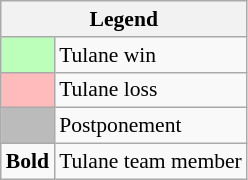<table class="wikitable" style="font-size:90%">
<tr>
<th colspan="2">Legend</th>
</tr>
<tr>
<td bgcolor="#bbffbb"> </td>
<td>Tulane win</td>
</tr>
<tr>
<td bgcolor="#ffbbbb"> </td>
<td>Tulane loss</td>
</tr>
<tr>
<td bgcolor="#bbbbbb"> </td>
<td>Postponement</td>
</tr>
<tr>
<td><strong>Bold</strong></td>
<td>Tulane team member</td>
</tr>
</table>
